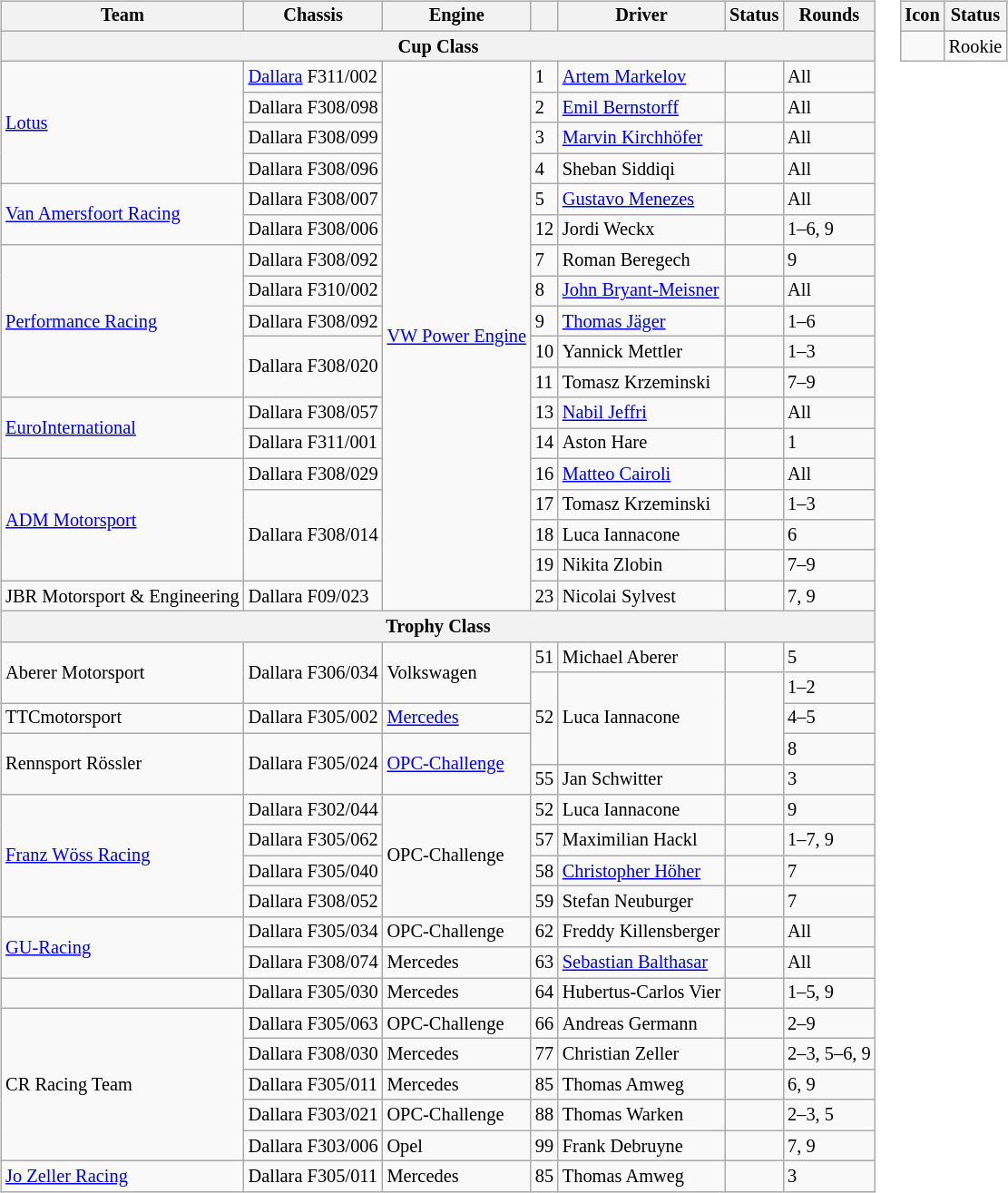<table>
<tr>
<td><br><table class="wikitable" style="font-size: 85%">
<tr>
<th>Team</th>
<th>Chassis</th>
<th>Engine</th>
<th></th>
<th>Driver</th>
<th>Status</th>
<th>Rounds</th>
</tr>
<tr>
<th colspan=8>Cup Class</th>
</tr>
<tr>
<td rowspan=4> <a href='#'>Lotus</a></td>
<td><a href='#'>Dallara</a> F311/002</td>
<td rowspan="18"><a href='#'>VW Power Engine</a></td>
<td>1</td>
<td> <a href='#'>Artem Markelov</a></td>
<td></td>
<td>All</td>
</tr>
<tr>
<td>Dallara F308/098</td>
<td>2</td>
<td> <a href='#'>Emil Bernstorff</a></td>
<td></td>
<td>All</td>
</tr>
<tr>
<td>Dallara F308/099</td>
<td>3</td>
<td> <a href='#'>Marvin Kirchhöfer</a></td>
<td align=center></td>
<td>All</td>
</tr>
<tr>
<td>Dallara F308/096</td>
<td>4</td>
<td> Sheban Siddiqi</td>
<td></td>
<td>All</td>
</tr>
<tr>
<td rowspan=2> <a href='#'>Van Amersfoort Racing</a></td>
<td>Dallara F308/007</td>
<td>5</td>
<td> <a href='#'>Gustavo Menezes</a></td>
<td align=center></td>
<td>All</td>
</tr>
<tr>
<td>Dallara F308/006</td>
<td>12</td>
<td> Jordi Weckx</td>
<td></td>
<td>1–6, 9</td>
</tr>
<tr>
<td rowspan=5> <a href='#'>Performance Racing</a></td>
<td>Dallara F308/092</td>
<td>7</td>
<td> Roman Beregech</td>
<td align=center></td>
<td>9</td>
</tr>
<tr>
<td>Dallara F310/002</td>
<td>8</td>
<td nowrap> <a href='#'>John Bryant-Meisner</a></td>
<td align=center></td>
<td>All</td>
</tr>
<tr>
<td>Dallara F308/092</td>
<td>9</td>
<td> <a href='#'>Thomas Jäger</a></td>
<td align=center></td>
<td>1–6</td>
</tr>
<tr>
<td rowspan=2>Dallara F308/020</td>
<td>10</td>
<td> Yannick Mettler</td>
<td></td>
<td>1–3</td>
</tr>
<tr>
<td>11</td>
<td> Tomasz Krzeminski</td>
<td align=center></td>
<td>7–9</td>
</tr>
<tr>
<td rowspan=2> <a href='#'>EuroInternational</a></td>
<td>Dallara F308/057</td>
<td>13</td>
<td> <a href='#'>Nabil Jeffri</a></td>
<td align=center></td>
<td>All</td>
</tr>
<tr>
<td>Dallara F311/001</td>
<td>14</td>
<td> Aston Hare</td>
<td align=center></td>
<td>1</td>
</tr>
<tr>
<td rowspan=4> <a href='#'>ADM Motorsport</a></td>
<td>Dallara F308/029</td>
<td>16</td>
<td> <a href='#'>Matteo Cairoli</a></td>
<td align=center></td>
<td>All</td>
</tr>
<tr>
<td rowspan=3>Dallara F308/014</td>
<td>17</td>
<td> Tomasz Krzeminski</td>
<td align=center></td>
<td>1–3</td>
</tr>
<tr>
<td>18</td>
<td> Luca Iannacone</td>
<td></td>
<td>6</td>
</tr>
<tr>
<td>19</td>
<td> Nikita Zlobin</td>
<td align=center></td>
<td>7–9</td>
</tr>
<tr>
<td nowrap> JBR Motorsport & Engineering</td>
<td nowrap>Dallara F09/023</td>
<td>23</td>
<td> Nicolai Sylvest</td>
<td align=center></td>
<td>7, 9</td>
</tr>
<tr>
<th colspan=8>Trophy Class</th>
</tr>
<tr>
<td rowspan=2> Aberer Motorsport</td>
<td rowspan=2>Dallara F306/034</td>
<td rowspan=2>Volkswagen</td>
<td>51</td>
<td> Michael Aberer</td>
<td></td>
<td>5</td>
</tr>
<tr>
<td rowspan=3>52</td>
<td rowspan=3> Luca Iannacone</td>
<td rowspan=3></td>
<td>1–2</td>
</tr>
<tr>
<td> TTCmotorsport</td>
<td>Dallara F305/002</td>
<td><a href='#'>Mercedes</a></td>
<td>4–5</td>
</tr>
<tr>
<td rowspan=2> Rennsport Rössler</td>
<td rowspan=2>Dallara F305/024</td>
<td rowspan=2><a href='#'>OPC-Challenge</a></td>
<td>8</td>
</tr>
<tr>
<td>55</td>
<td> Jan Schwitter</td>
<td align=center></td>
<td>3</td>
</tr>
<tr>
<td rowspan=4> <a href='#'>Franz Wöss Racing</a></td>
<td>Dallara F302/044</td>
<td rowspan=4>OPC-Challenge</td>
<td>52</td>
<td> Luca Iannacone</td>
<td></td>
<td>9</td>
</tr>
<tr>
<td>Dallara F305/062</td>
<td>57</td>
<td> Maximilian Hackl</td>
<td></td>
<td>1–7, 9</td>
</tr>
<tr>
<td>Dallara F305/040</td>
<td>58</td>
<td> <a href='#'>Christopher Höher</a></td>
<td></td>
<td>7</td>
</tr>
<tr>
<td>Dallara F308/052</td>
<td>59</td>
<td> Stefan Neuburger</td>
<td></td>
<td>7</td>
</tr>
<tr>
<td rowspan=2> <a href='#'>GU-Racing</a></td>
<td>Dallara F305/034</td>
<td>OPC-Challenge</td>
<td>62</td>
<td> Freddy Killensberger</td>
<td align=center></td>
<td>All</td>
</tr>
<tr>
<td>Dallara F308/074</td>
<td>Mercedes</td>
<td>63</td>
<td> <a href='#'>Sebastian Balthasar</a></td>
<td align=center></td>
<td>All</td>
</tr>
<tr>
<td> </td>
<td>Dallara F305/030</td>
<td>Mercedes</td>
<td>64</td>
<td nowrap> Hubertus-Carlos Vier</td>
<td align=center></td>
<td nowrap>1–5, 9</td>
</tr>
<tr>
<td rowspan=5> CR Racing Team</td>
<td>Dallara F305/063</td>
<td>OPC-Challenge</td>
<td>66</td>
<td> Andreas Germann</td>
<td></td>
<td>2–9</td>
</tr>
<tr>
<td>Dallara F308/030</td>
<td>Mercedes</td>
<td>77</td>
<td> Christian Zeller</td>
<td></td>
<td>2–3, 5–6, 9</td>
</tr>
<tr>
<td>Dallara F305/011</td>
<td>Mercedes</td>
<td>85</td>
<td> Thomas Amweg</td>
<td></td>
<td>6, 9</td>
</tr>
<tr>
<td>Dallara F303/021</td>
<td>OPC-Challenge</td>
<td>88</td>
<td> Thomas Warken</td>
<td></td>
<td>2–3, 5</td>
</tr>
<tr>
<td>Dallara F303/006</td>
<td>Opel</td>
<td>99</td>
<td> Frank Debruyne</td>
<td></td>
<td>7, 9</td>
</tr>
<tr>
<td> <a href='#'>Jo Zeller Racing</a></td>
<td>Dallara F305/011</td>
<td>Mercedes</td>
<td>85</td>
<td> Thomas Amweg</td>
<td></td>
<td>3</td>
</tr>
</table>
</td>
<td valign="top"><br><table class="wikitable" style="font-size: 85%">
<tr>
<th>Icon</th>
<th>Status</th>
</tr>
<tr>
<td align=center></td>
<td>Rookie</td>
</tr>
</table>
</td>
</tr>
</table>
